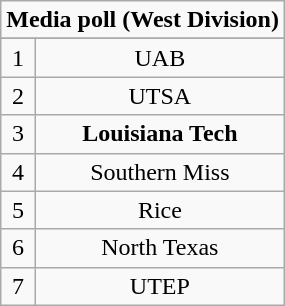<table class="wikitable" style="display: inline-table;">
<tr>
<td align="center" Colspan="3"><strong>Media poll (West Division)</strong></td>
</tr>
<tr align="center">
</tr>
<tr align="center">
<td>1</td>
<td>UAB</td>
</tr>
<tr align="center">
<td>2</td>
<td>UTSA</td>
</tr>
<tr align="center">
<td>3</td>
<td><strong>Louisiana Tech</strong></td>
</tr>
<tr align="center">
<td>4</td>
<td>Southern Miss</td>
</tr>
<tr align="center">
<td>5</td>
<td>Rice</td>
</tr>
<tr align="center">
<td>6</td>
<td>North Texas</td>
</tr>
<tr align="center">
<td>7</td>
<td>UTEP</td>
</tr>
</table>
